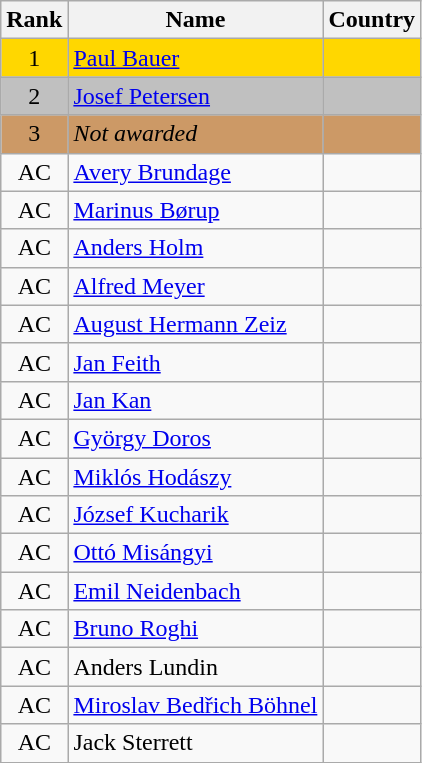<table class="wikitable sortable" style="text-align:center">
<tr>
<th>Rank</th>
<th>Name</th>
<th>Country</th>
</tr>
<tr bgcolor=gold>
<td>1</td>
<td align="left"><a href='#'>Paul Bauer</a></td>
<td align="left"></td>
</tr>
<tr bgcolor=silver>
<td>2</td>
<td align="left"><a href='#'>Josef Petersen</a></td>
<td align="left"></td>
</tr>
<tr bgcolor=#CC9966>
<td>3</td>
<td align="left"><em>Not awarded</em></td>
<td align="left"></td>
</tr>
<tr>
<td>AC</td>
<td align="left"><a href='#'>Avery Brundage</a></td>
<td align="left"></td>
</tr>
<tr>
<td>AC</td>
<td align="left"><a href='#'>Marinus Børup</a></td>
<td align="left"></td>
</tr>
<tr>
<td>AC</td>
<td align="left"><a href='#'>Anders Holm</a></td>
<td align="left"></td>
</tr>
<tr>
<td>AC</td>
<td align="left"><a href='#'>Alfred Meyer</a></td>
<td align="left"></td>
</tr>
<tr>
<td>AC</td>
<td align="left"><a href='#'>August Hermann Zeiz</a></td>
<td align="left"></td>
</tr>
<tr>
<td>AC</td>
<td align="left"><a href='#'>Jan Feith</a></td>
<td align="left"></td>
</tr>
<tr>
<td>AC</td>
<td align="left"><a href='#'>Jan Kan</a></td>
<td align="left"></td>
</tr>
<tr>
<td>AC</td>
<td align="left"><a href='#'>György Doros</a></td>
<td align="left"></td>
</tr>
<tr>
<td>AC</td>
<td align="left"><a href='#'>Miklós Hodászy</a></td>
<td align="left"></td>
</tr>
<tr>
<td>AC</td>
<td align="left"><a href='#'>József Kucharik</a></td>
<td align="left"></td>
</tr>
<tr>
<td>AC</td>
<td align="left"><a href='#'>Ottó Misángyi</a></td>
<td align="left"></td>
</tr>
<tr>
<td>AC</td>
<td align="left"><a href='#'>Emil Neidenbach</a></td>
<td align="left"></td>
</tr>
<tr>
<td>AC</td>
<td align="left"><a href='#'>Bruno Roghi</a></td>
<td align="left"></td>
</tr>
<tr>
<td>AC</td>
<td align="left">Anders Lundin</td>
<td align="left"></td>
</tr>
<tr>
<td>AC</td>
<td align="left"><a href='#'>Miroslav Bedřich Böhnel</a></td>
<td align="left"></td>
</tr>
<tr>
<td>AC</td>
<td align="left">Jack Sterrett</td>
<td align="left"></td>
</tr>
</table>
